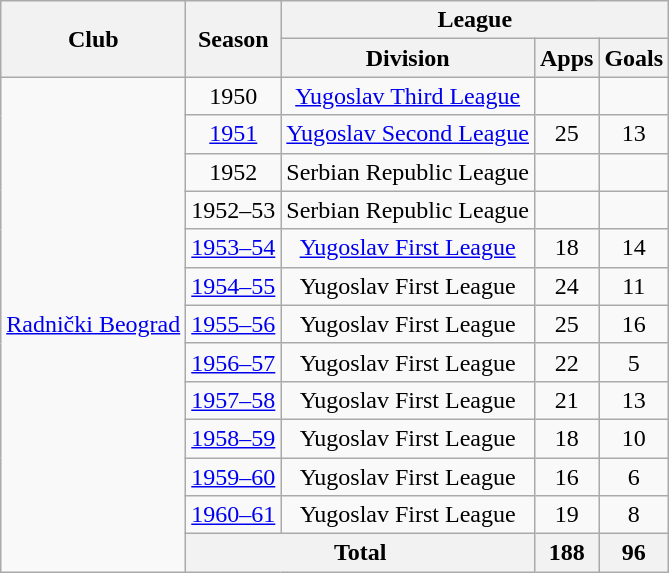<table class="wikitable" style="text-align:center">
<tr>
<th rowspan="2">Club</th>
<th rowspan="2">Season</th>
<th colspan="3">League</th>
</tr>
<tr>
<th>Division</th>
<th>Apps</th>
<th>Goals</th>
</tr>
<tr>
<td rowspan="13"><a href='#'>Radnički Beograd</a></td>
<td>1950</td>
<td><a href='#'>Yugoslav Third League</a></td>
<td></td>
<td></td>
</tr>
<tr>
<td><a href='#'>1951</a></td>
<td><a href='#'>Yugoslav Second League</a></td>
<td>25</td>
<td>13</td>
</tr>
<tr>
<td>1952</td>
<td>Serbian Republic League</td>
<td></td>
<td></td>
</tr>
<tr>
<td>1952–53</td>
<td>Serbian Republic League</td>
<td></td>
<td></td>
</tr>
<tr>
<td><a href='#'>1953–54</a></td>
<td><a href='#'>Yugoslav First League</a></td>
<td>18</td>
<td>14</td>
</tr>
<tr>
<td><a href='#'>1954–55</a></td>
<td>Yugoslav First League</td>
<td>24</td>
<td>11</td>
</tr>
<tr>
<td><a href='#'>1955–56</a></td>
<td>Yugoslav First League</td>
<td>25</td>
<td>16</td>
</tr>
<tr>
<td><a href='#'>1956–57</a></td>
<td>Yugoslav First League</td>
<td>22</td>
<td>5</td>
</tr>
<tr>
<td><a href='#'>1957–58</a></td>
<td>Yugoslav First League</td>
<td>21</td>
<td>13</td>
</tr>
<tr>
<td><a href='#'>1958–59</a></td>
<td>Yugoslav First League</td>
<td>18</td>
<td>10</td>
</tr>
<tr>
<td><a href='#'>1959–60</a></td>
<td>Yugoslav First League</td>
<td>16</td>
<td>6</td>
</tr>
<tr>
<td><a href='#'>1960–61</a></td>
<td>Yugoslav First League</td>
<td>19</td>
<td>8</td>
</tr>
<tr>
<th colspan="2">Total</th>
<th>188</th>
<th>96</th>
</tr>
</table>
